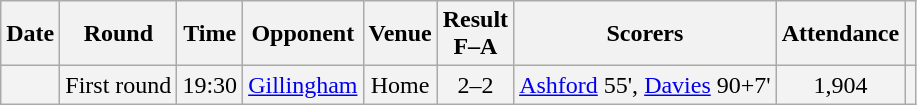<table class="wikitable" style="text-align:center">
<tr>
<th>Date</th>
<th>Round</th>
<th>Time</th>
<th>Opponent</th>
<th>Venue</th>
<th>Result<br>F–A</th>
<th class="unsortable">Scorers</th>
<th>Attendance</th>
<th></th>
</tr>
<tr bgcolor="#f3f3f3">
<td></td>
<td>First round</td>
<td>19:30</td>
<td><a href='#'>Gillingham</a></td>
<td>Home</td>
<td>2–2 </td>
<td><a href='#'>Ashford</a> 55', <a href='#'>Davies</a> 90+7'</td>
<td>1,904</td>
<td></td>
</tr>
</table>
